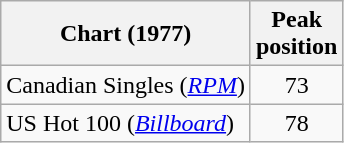<table class="wikitable sortable">
<tr>
<th>Chart (1977)</th>
<th>Peak<br>position</th>
</tr>
<tr>
<td>Canadian Singles (<em><a href='#'>RPM</a></em>)</td>
<td align="center">73</td>
</tr>
<tr>
<td>US Hot 100 (<em><a href='#'>Billboard</a></em>)</td>
<td align="center">78</td>
</tr>
</table>
